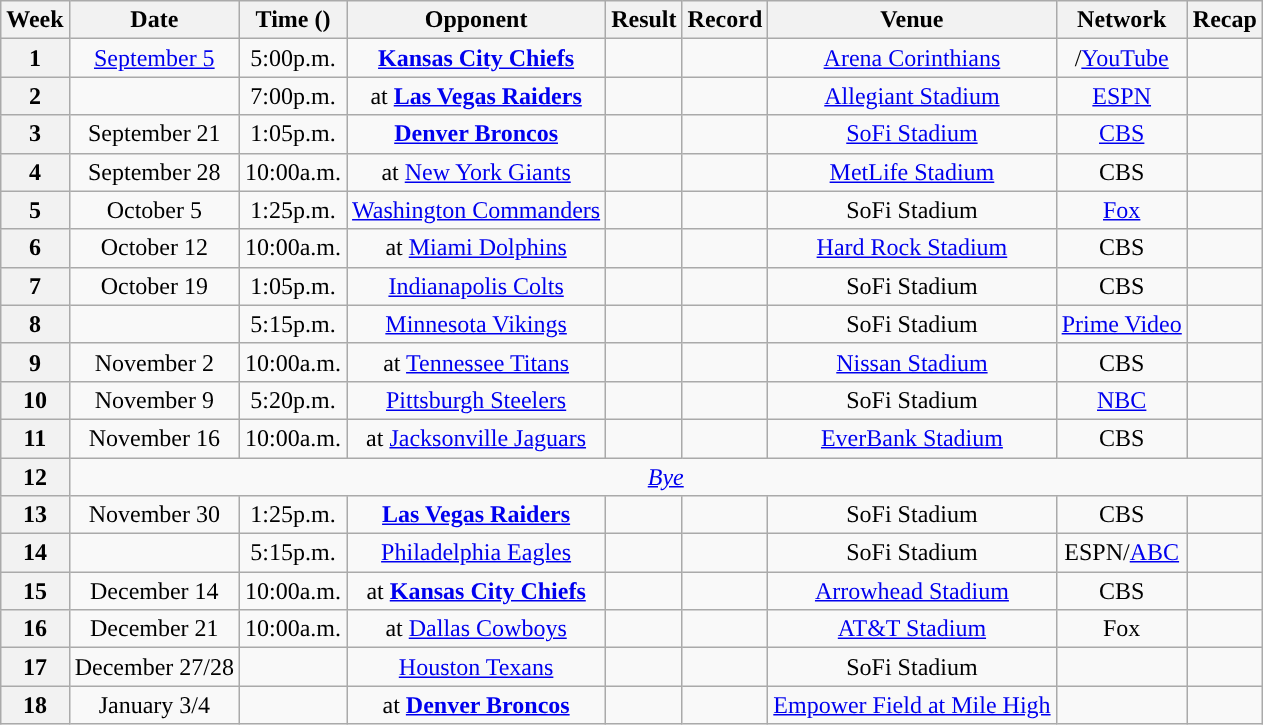<table class="wikitable" style="text-align:center">
<tr>
<th>Week</th>
<th>Date</th>
<th>Time (<a href='#'></a>)</th>
<th>Opponent</th>
<th>Result</th>
<th>Record</th>
<th>Venue</th>
<th>Network</th>
<th>Recap</th>
</tr>
<tr>
<th>1 </th>
<td><a href='#'>September 5</a></td>
<td>5:00p.m.</td>
<td><strong><a href='#'>Kansas City Chiefs</a></strong></td>
<td></td>
<td></td>
<td> <a href='#'>Arena Corinthians</a> </td>
<td>/<a href='#'>YouTube</a></td>
<td></td>
</tr>
<tr>
<th>2 </th>
<td></td>
<td>7:00p.m.</td>
<td>at <strong><a href='#'>Las Vegas Raiders</a></strong></td>
<td></td>
<td></td>
<td><a href='#'>Allegiant Stadium</a></td>
<td><a href='#'>ESPN</a></td>
<td></td>
</tr>
<tr>
<th>3 </th>
<td>September 21</td>
<td>1:05p.m.</td>
<td><strong><a href='#'>Denver Broncos</a></strong></td>
<td></td>
<td></td>
<td><a href='#'>SoFi Stadium</a></td>
<td><a href='#'>CBS</a></td>
<td></td>
</tr>
<tr>
<th>4 </th>
<td>September 28</td>
<td>10:00a.m.</td>
<td>at <a href='#'>New York Giants</a></td>
<td></td>
<td></td>
<td><a href='#'>MetLife Stadium</a></td>
<td>CBS</td>
<td></td>
</tr>
<tr>
<th>5 </th>
<td>October 5</td>
<td>1:25p.m.</td>
<td><a href='#'>Washington Commanders</a></td>
<td></td>
<td></td>
<td>SoFi Stadium</td>
<td><a href='#'>Fox</a></td>
<td></td>
</tr>
<tr>
<th>6 </th>
<td>October 12</td>
<td>10:00a.m.</td>
<td>at <a href='#'>Miami Dolphins</a></td>
<td></td>
<td></td>
<td><a href='#'>Hard Rock Stadium</a></td>
<td>CBS</td>
<td></td>
</tr>
<tr>
<th>7 </th>
<td>October 19</td>
<td>1:05p.m.</td>
<td><a href='#'>Indianapolis Colts</a></td>
<td></td>
<td></td>
<td>SoFi Stadium</td>
<td>CBS</td>
<td></td>
</tr>
<tr>
<th>8 </th>
<td></td>
<td>5:15p.m.</td>
<td><a href='#'>Minnesota Vikings</a></td>
<td></td>
<td></td>
<td>SoFi Stadium</td>
<td><a href='#'>Prime Video</a></td>
<td></td>
</tr>
<tr>
<th>9 </th>
<td>November 2</td>
<td>10:00a.m.</td>
<td>at <a href='#'>Tennessee Titans</a></td>
<td></td>
<td></td>
<td><a href='#'>Nissan Stadium</a></td>
<td>CBS</td>
<td></td>
</tr>
<tr>
<th>10 </th>
<td>November 9</td>
<td>5:20p.m.</td>
<td><a href='#'>Pittsburgh Steelers</a></td>
<td></td>
<td></td>
<td>SoFi Stadium</td>
<td><a href='#'>NBC</a></td>
<td></td>
</tr>
<tr>
<th>11 </th>
<td>November 16</td>
<td>10:00a.m.</td>
<td>at <a href='#'>Jacksonville Jaguars</a></td>
<td></td>
<td></td>
<td><a href='#'>EverBank Stadium</a></td>
<td>CBS</td>
<td></td>
</tr>
<tr>
<th>12</th>
<td colspan=8><em><a href='#'>Bye</a></em></td>
</tr>
<tr>
<th>13 </th>
<td>November 30</td>
<td>1:25p.m.</td>
<td><strong><a href='#'>Las Vegas Raiders</a></strong></td>
<td></td>
<td></td>
<td>SoFi Stadium</td>
<td>CBS</td>
<td></td>
</tr>
<tr>
<th>14 </th>
<td></td>
<td>5:15p.m.</td>
<td><a href='#'>Philadelphia Eagles</a></td>
<td></td>
<td></td>
<td>SoFi Stadium</td>
<td>ESPN/<a href='#'>ABC</a></td>
<td></td>
</tr>
<tr>
<th>15 </th>
<td>December 14</td>
<td>10:00a.m.</td>
<td>at <strong><a href='#'>Kansas City Chiefs</a></strong></td>
<td></td>
<td></td>
<td><a href='#'>Arrowhead Stadium</a></td>
<td>CBS</td>
<td></td>
</tr>
<tr>
<th>16 </th>
<td>December 21</td>
<td>10:00a.m.</td>
<td>at <a href='#'>Dallas Cowboys</a></td>
<td></td>
<td></td>
<td><a href='#'>AT&T Stadium</a></td>
<td>Fox</td>
<td></td>
</tr>
<tr>
<th>17 </th>
<td>December 27/28</td>
<td></td>
<td><a href='#'>Houston Texans</a></td>
<td></td>
<td></td>
<td>SoFi Stadium</td>
<td></td>
<td></td>
</tr>
<tr>
<th>18 </th>
<td>January 3/4</td>
<td></td>
<td>at <strong><a href='#'>Denver Broncos</a></strong></td>
<td></td>
<td></td>
<td><a href='#'>Empower Field at Mile High</a></td>
<td></td>
<td></td>
</tr>
</table>
